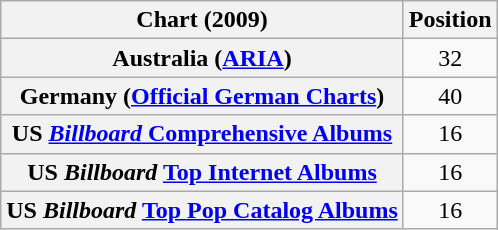<table class="wikitable sortable plainrowheaders" style="text-align:center">
<tr>
<th>Chart (2009)</th>
<th>Position</th>
</tr>
<tr>
<th scope="row">Australia (<a href='#'>ARIA</a>)</th>
<td>32</td>
</tr>
<tr>
<th scope="row">Germany (<a href='#'>Official German Charts</a>)</th>
<td>40</td>
</tr>
<tr>
<th scope="row">US <a href='#'><em>Billboard</em> Comprehensive Albums</a></th>
<td>16</td>
</tr>
<tr>
<th scope="row">US <em>Billboard</em> <a href='#'>Top Internet Albums</a></th>
<td>16</td>
</tr>
<tr>
<th scope="row">US <em>Billboard</em> <a href='#'>Top Pop Catalog Albums</a></th>
<td>16</td>
</tr>
</table>
